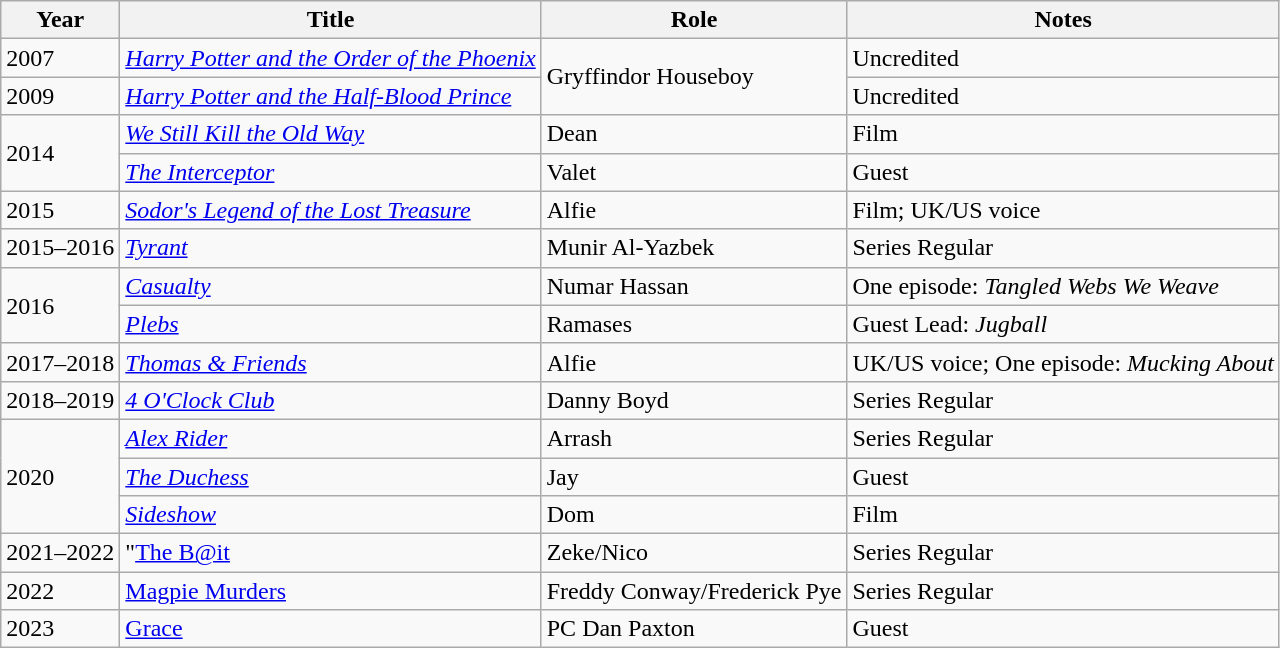<table class="wikitable">
<tr>
<th>Year</th>
<th>Title</th>
<th>Role</th>
<th>Notes</th>
</tr>
<tr>
<td>2007</td>
<td><em><a href='#'>Harry Potter and the Order of the Phoenix</a></em></td>
<td rowspan=2>Gryffindor Houseboy</td>
<td>Uncredited</td>
</tr>
<tr>
<td>2009</td>
<td><em><a href='#'>Harry Potter and the Half-Blood Prince</a></em></td>
<td>Uncredited</td>
</tr>
<tr>
<td rowspan=2>2014</td>
<td><em><a href='#'>We Still Kill the Old Way</a></em></td>
<td>Dean</td>
<td>Film</td>
</tr>
<tr>
<td><em><a href='#'>The Interceptor</a></em></td>
<td>Valet</td>
<td>Guest</td>
</tr>
<tr>
<td>2015</td>
<td><em><a href='#'>Sodor's Legend of the Lost Treasure</a></em></td>
<td>Alfie</td>
<td>Film; UK/US voice</td>
</tr>
<tr>
<td>2015–2016</td>
<td><em><a href='#'>Tyrant</a></em></td>
<td>Munir Al-Yazbek</td>
<td>Series Regular</td>
</tr>
<tr>
<td rowspan=2>2016</td>
<td><em><a href='#'>Casualty</a></em></td>
<td>Numar Hassan</td>
<td>One episode: <em>Tangled Webs We Weave</em></td>
</tr>
<tr>
<td><em><a href='#'>Plebs</a></em></td>
<td>Ramases</td>
<td>Guest Lead: <em>Jugball</em></td>
</tr>
<tr>
<td>2017–2018</td>
<td><em><a href='#'>Thomas & Friends</a></em></td>
<td>Alfie</td>
<td>UK/US voice; One episode: <em>Mucking About</em></td>
</tr>
<tr>
<td>2018–2019</td>
<td><em><a href='#'>4 O'Clock Club</a></em></td>
<td>Danny Boyd</td>
<td>Series Regular</td>
</tr>
<tr>
<td rowspan=3>2020</td>
<td><em><a href='#'>Alex Rider</a></em></td>
<td>Arrash</td>
<td>Series Regular</td>
</tr>
<tr>
<td><em><a href='#'>The Duchess</a></em></td>
<td>Jay</td>
<td>Guest</td>
</tr>
<tr>
<td><em><a href='#'>Sideshow</a></em></td>
<td>Dom</td>
<td>Film</td>
</tr>
<tr>
<td>2021–2022</td>
<td>"<a href='#'>The B@it</a><em></td>
<td>Zeke/Nico</td>
<td>Series Regular</td>
</tr>
<tr>
<td>2022</td>
<td></em><a href='#'>Magpie Murders</a><em></td>
<td>Freddy Conway/Frederick Pye</td>
<td>Series Regular</td>
</tr>
<tr>
<td>2023</td>
<td></em><a href='#'>Grace</a> <em></td>
<td>PC Dan Paxton</td>
<td>Guest</td>
</tr>
</table>
